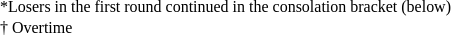<table cellspacing="0" style="width: 800px; background: ;">
<tr>
<td style="font-size: 8pt; padding: 4pt; line-height: 1.25em; color: black;">*Losers in the first round continued in the consolation bracket (below)<br>† Overtime</td>
</tr>
</table>
